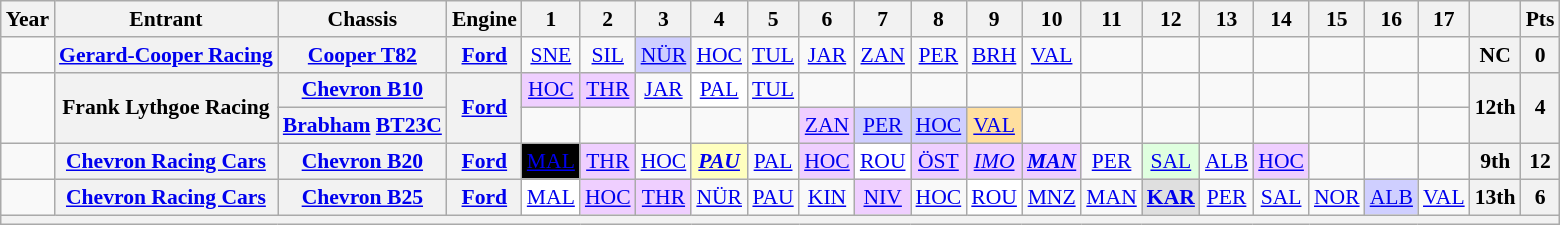<table class="wikitable" style="text-align:center; font-size:90%">
<tr>
<th>Year</th>
<th>Entrant</th>
<th>Chassis</th>
<th>Engine</th>
<th>1</th>
<th>2</th>
<th>3</th>
<th>4</th>
<th>5</th>
<th>6</th>
<th>7</th>
<th>8</th>
<th>9</th>
<th>10</th>
<th>11</th>
<th>12</th>
<th>13</th>
<th>14</th>
<th>15</th>
<th>16</th>
<th>17</th>
<th></th>
<th>Pts</th>
</tr>
<tr>
<td></td>
<th><a href='#'>Gerard-Cooper Racing</a></th>
<th><a href='#'>Cooper T82</a></th>
<th><a href='#'>Ford</a></th>
<td><a href='#'>SNE</a></td>
<td><a href='#'>SIL</a></td>
<td style="background:#CFCFFF;"><a href='#'>NÜR</a><br></td>
<td><a href='#'>HOC</a></td>
<td><a href='#'>TUL</a></td>
<td><a href='#'>JAR</a></td>
<td><a href='#'>ZAN</a></td>
<td><a href='#'>PER</a></td>
<td><a href='#'>BRH</a></td>
<td><a href='#'>VAL</a></td>
<td></td>
<td></td>
<td></td>
<td></td>
<td></td>
<td></td>
<td></td>
<th>NC</th>
<th>0</th>
</tr>
<tr>
<td rowspan=2></td>
<th rowspan=2>Frank Lythgoe Racing</th>
<th><a href='#'>Chevron B10</a></th>
<th rowspan=2><a href='#'>Ford</a></th>
<td style="background:#EFCFFF;"><a href='#'>HOC</a><br></td>
<td style="background:#EFCFFF;"><a href='#'>THR</a><br></td>
<td><a href='#'>JAR</a></td>
<td style="background:#FFFFFF;"><a href='#'>PAL</a><br></td>
<td><a href='#'>TUL</a></td>
<td></td>
<td></td>
<td></td>
<td></td>
<td></td>
<td></td>
<td></td>
<td></td>
<td></td>
<td></td>
<td></td>
<td></td>
<th rowspan=2>12th</th>
<th rowspan=2>4</th>
</tr>
<tr>
<th><a href='#'>Brabham</a> <a href='#'>BT23C</a></th>
<td></td>
<td></td>
<td></td>
<td></td>
<td></td>
<td style="background:#EFCFFF;"><a href='#'>ZAN</a><br></td>
<td style="background:#CFCFFF;"><a href='#'>PER</a><br></td>
<td style="background:#CFCFFF;"><a href='#'>HOC</a><br></td>
<td style="background:#FFDF9F;"><a href='#'>VAL</a><br></td>
<td></td>
<td></td>
<td></td>
<td></td>
<td></td>
<td></td>
<td></td>
<td></td>
</tr>
<tr>
<td></td>
<th><a href='#'>Chevron Racing Cars</a></th>
<th><a href='#'>Chevron B20</a></th>
<th><a href='#'>Ford</a></th>
<td style="background:#000000; color:white"><a href='#'><span>MAL</span></a><br></td>
<td style="background:#EFCFFF;"><a href='#'>THR</a><br></td>
<td><a href='#'>HOC</a></td>
<td style="background:#FFFFBF;"><strong><em><a href='#'>PAU</a></em></strong><br></td>
<td><a href='#'>PAL</a></td>
<td style="background:#EFCFFF;"><a href='#'>HOC</a><br></td>
<td style="background:#FFFFFF;"><a href='#'>ROU</a><br></td>
<td style="background:#EFCFFF;"><a href='#'>ÖST</a><br></td>
<td style="background:#EFCFFF;"><em><a href='#'>IMO</a></em><br></td>
<td style="background:#EFCFFF;"><strong><em><a href='#'>MAN</a></em></strong><br></td>
<td><a href='#'>PER</a></td>
<td style="background:#DFFFDF;"><a href='#'>SAL</a><br></td>
<td><a href='#'>ALB</a></td>
<td style="background:#EFCFFF;"><a href='#'>HOC</a><br></td>
<td></td>
<td></td>
<td></td>
<th>9th</th>
<th>12</th>
</tr>
<tr>
<td></td>
<th><a href='#'>Chevron Racing Cars</a></th>
<th><a href='#'>Chevron B25</a></th>
<th><a href='#'>Ford</a></th>
<td style="background:#FFFFFF;"><a href='#'>MAL</a><br></td>
<td style="background:#EFCFFF;"><a href='#'>HOC</a><br></td>
<td style="background:#EFCFFF;"><a href='#'>THR</a><br></td>
<td><a href='#'>NÜR</a></td>
<td><a href='#'>PAU</a></td>
<td><a href='#'>KIN</a></td>
<td style="background:#EFCFFF;"><a href='#'>NIV</a><br></td>
<td><a href='#'>HOC</a></td>
<td style="background:#FFFFFF;"><a href='#'>ROU</a><br></td>
<td><a href='#'>MNZ</a></td>
<td><a href='#'>MAN</a></td>
<td style="background:#DFDFDF;"><strong><a href='#'>KAR</a></strong><br></td>
<td><a href='#'>PER</a></td>
<td><a href='#'>SAL</a></td>
<td><a href='#'>NOR</a></td>
<td style="background:#CFCFFF;"><a href='#'>ALB</a><br></td>
<td><a href='#'>VAL</a></td>
<th>13th</th>
<th>6</th>
</tr>
<tr>
<th colspan=23></th>
</tr>
</table>
